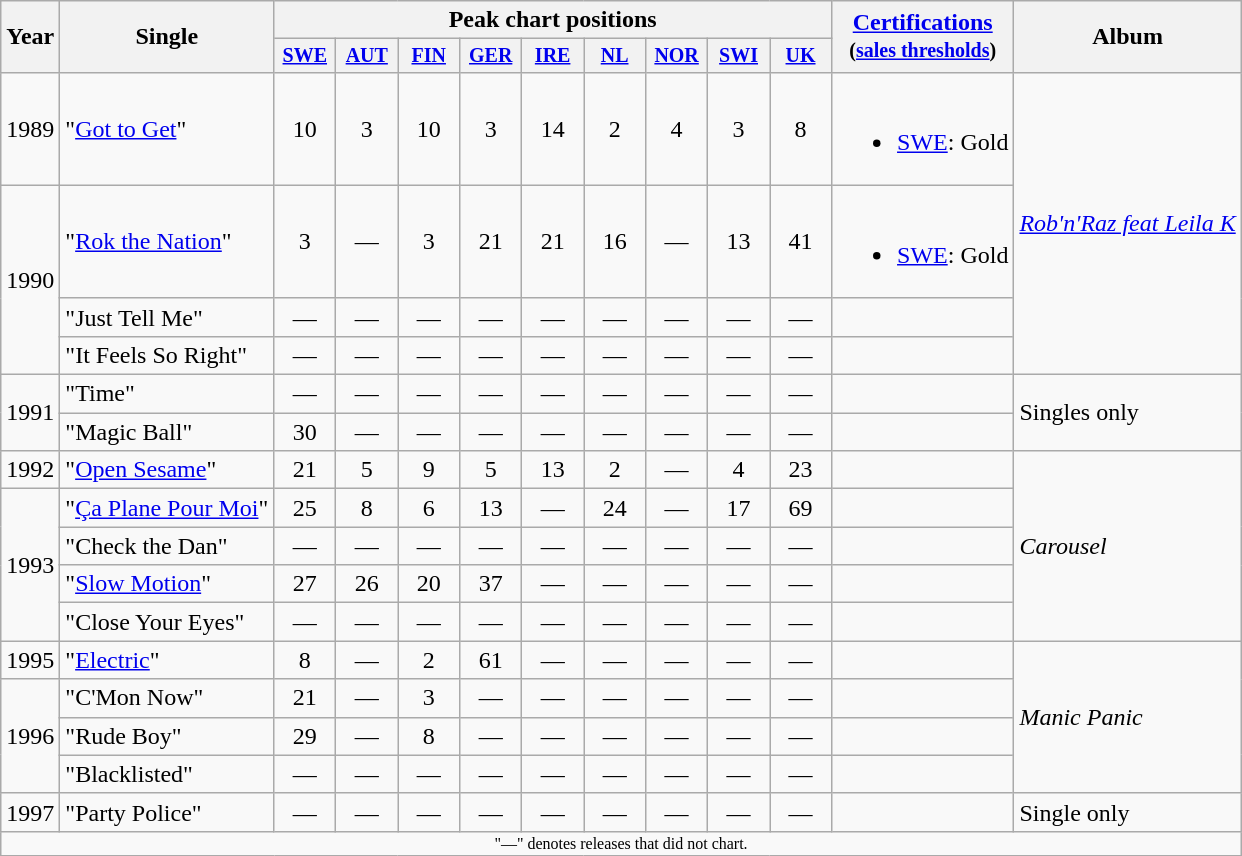<table class="wikitable" style="text-align:center;">
<tr>
<th rowspan="2">Year</th>
<th rowspan="2">Single</th>
<th colspan="9">Peak chart positions</th>
<th rowspan="2"><a href='#'>Certifications</a><br><small>(<a href='#'>sales thresholds</a>)</small></th>
<th rowspan="2">Album</th>
</tr>
<tr style="font-size:smaller;">
<th width="35"><a href='#'>SWE</a><br></th>
<th width="35"><a href='#'>AUT</a><br></th>
<th width="35"><a href='#'>FIN</a><br></th>
<th width="35"><a href='#'>GER</a><br></th>
<th width="35"><a href='#'>IRE</a><br></th>
<th width="35"><a href='#'>NL</a><br></th>
<th width="35"><a href='#'>NOR</a><br></th>
<th width="35"><a href='#'>SWI</a><br></th>
<th width="35"><a href='#'>UK</a><br></th>
</tr>
<tr>
<td>1989</td>
<td align="left">"<a href='#'>Got to Get</a>"</td>
<td>10</td>
<td>3</td>
<td>10</td>
<td>3</td>
<td>14</td>
<td>2</td>
<td>4</td>
<td>3</td>
<td>8</td>
<td><br><ul><li><a href='#'>SWE</a>: Gold</li></ul></td>
<td align="left" rowspan="4"><em><a href='#'>Rob'n'Raz feat Leila K</a></em></td>
</tr>
<tr>
<td rowspan="3">1990</td>
<td align="left">"<a href='#'>Rok the Nation</a>"</td>
<td>3</td>
<td>—</td>
<td>3</td>
<td>21</td>
<td>21</td>
<td>16</td>
<td>—</td>
<td>13</td>
<td>41</td>
<td><br><ul><li><a href='#'>SWE</a>: Gold</li></ul></td>
</tr>
<tr>
<td align="left">"Just Tell Me"</td>
<td>—</td>
<td>—</td>
<td>—</td>
<td>—</td>
<td>—</td>
<td>—</td>
<td>—</td>
<td>—</td>
<td>—</td>
<td></td>
</tr>
<tr>
<td align="left">"It Feels So Right"</td>
<td>—</td>
<td>—</td>
<td>—</td>
<td>—</td>
<td>—</td>
<td>—</td>
<td>—</td>
<td>—</td>
<td>—</td>
<td></td>
</tr>
<tr>
<td rowspan="2">1991</td>
<td align="left">"Time"</td>
<td>—</td>
<td>—</td>
<td>—</td>
<td>—</td>
<td>—</td>
<td>—</td>
<td>—</td>
<td>—</td>
<td>—</td>
<td></td>
<td align="left" rowspan="2">Singles only</td>
</tr>
<tr>
<td align="left">"Magic Ball"</td>
<td>30</td>
<td>—</td>
<td>—</td>
<td>—</td>
<td>—</td>
<td>—</td>
<td>—</td>
<td>—</td>
<td>—</td>
<td></td>
</tr>
<tr>
<td>1992</td>
<td align="left">"<a href='#'>Open Sesame</a>"</td>
<td>21</td>
<td>5</td>
<td>9</td>
<td>5</td>
<td>13</td>
<td>2</td>
<td>—</td>
<td>4</td>
<td>23</td>
<td></td>
<td align="left" rowspan="5"><em>Carousel</em></td>
</tr>
<tr>
<td rowspan="4">1993</td>
<td align="left">"<a href='#'>Ça Plane Pour Moi</a>"</td>
<td>25</td>
<td>8</td>
<td>6</td>
<td>13</td>
<td>—</td>
<td>24</td>
<td>—</td>
<td>17</td>
<td>69</td>
<td></td>
</tr>
<tr>
<td align="left">"Check the Dan"</td>
<td>—</td>
<td>—</td>
<td>—</td>
<td>—</td>
<td>—</td>
<td>—</td>
<td>—</td>
<td>—</td>
<td>—</td>
<td></td>
</tr>
<tr>
<td align="left">"<a href='#'>Slow Motion</a>"</td>
<td>27</td>
<td>26</td>
<td>20</td>
<td>37</td>
<td>—</td>
<td>—</td>
<td>—</td>
<td>—</td>
<td>—</td>
<td></td>
</tr>
<tr>
<td align="left">"Close Your Eyes"</td>
<td>—</td>
<td>—</td>
<td>—</td>
<td>—</td>
<td>—</td>
<td>—</td>
<td>—</td>
<td>—</td>
<td>—</td>
<td></td>
</tr>
<tr>
<td>1995</td>
<td align="left">"<a href='#'>Electric</a>"</td>
<td>8</td>
<td>—</td>
<td>2</td>
<td>61</td>
<td>—</td>
<td>—</td>
<td>—</td>
<td>—</td>
<td>—</td>
<td></td>
<td align="left" rowspan="4"><em>Manic Panic</em></td>
</tr>
<tr>
<td rowspan="3">1996</td>
<td align="left">"C'Mon Now"</td>
<td>21</td>
<td>—</td>
<td>3</td>
<td>—</td>
<td>—</td>
<td>—</td>
<td>—</td>
<td>—</td>
<td>—</td>
<td></td>
</tr>
<tr>
<td align="left">"Rude Boy"</td>
<td>29</td>
<td>—</td>
<td>8</td>
<td>—</td>
<td>—</td>
<td>—</td>
<td>—</td>
<td>—</td>
<td>—</td>
<td></td>
</tr>
<tr>
<td align="left">"Blacklisted"</td>
<td>—</td>
<td>—</td>
<td>—</td>
<td>—</td>
<td>—</td>
<td>—</td>
<td>—</td>
<td>—</td>
<td>—</td>
<td></td>
</tr>
<tr>
<td>1997</td>
<td align="left">"Party Police"</td>
<td>—</td>
<td>—</td>
<td>—</td>
<td>—</td>
<td>—</td>
<td>—</td>
<td>—</td>
<td>—</td>
<td>—</td>
<td></td>
<td align="left">Single only</td>
</tr>
<tr>
<td colspan="15" style="font-size:8pt">"—" denotes releases that did not chart.</td>
</tr>
</table>
